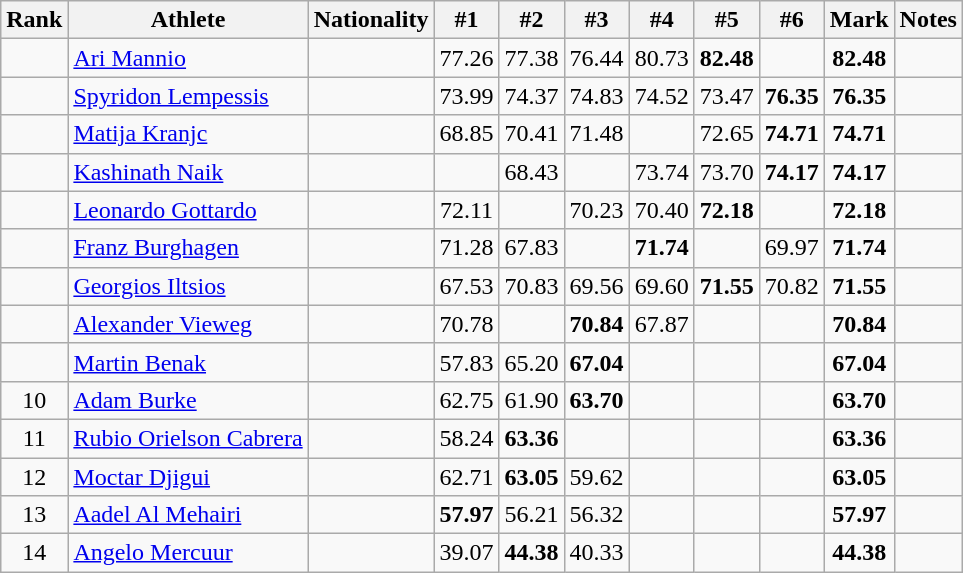<table class="wikitable sortable" style="text-align:center">
<tr>
<th>Rank</th>
<th>Athlete</th>
<th>Nationality</th>
<th>#1</th>
<th>#2</th>
<th>#3</th>
<th>#4</th>
<th>#5</th>
<th>#6</th>
<th>Mark</th>
<th>Notes</th>
</tr>
<tr>
<td></td>
<td align="left"><a href='#'>Ari Mannio</a></td>
<td align=left></td>
<td>77.26</td>
<td>77.38</td>
<td>76.44</td>
<td>80.73</td>
<td><strong>82.48</strong></td>
<td></td>
<td><strong>82.48</strong></td>
<td></td>
</tr>
<tr>
<td></td>
<td align="left"><a href='#'>Spyridon Lempessis</a></td>
<td align=left></td>
<td>73.99</td>
<td>74.37</td>
<td>74.83</td>
<td>74.52</td>
<td>73.47</td>
<td><strong>76.35</strong></td>
<td><strong>76.35</strong></td>
<td></td>
</tr>
<tr>
<td></td>
<td align="left"><a href='#'>Matija Kranjc</a></td>
<td align=left></td>
<td>68.85</td>
<td>70.41</td>
<td>71.48</td>
<td></td>
<td>72.65</td>
<td><strong>74.71</strong></td>
<td><strong>74.71</strong></td>
<td></td>
</tr>
<tr>
<td></td>
<td align="left"><a href='#'>Kashinath Naik</a></td>
<td align=left></td>
<td></td>
<td>68.43</td>
<td></td>
<td>73.74</td>
<td>73.70</td>
<td><strong>74.17</strong></td>
<td><strong>74.17</strong></td>
<td></td>
</tr>
<tr>
<td></td>
<td align="left"><a href='#'>Leonardo Gottardo</a></td>
<td align=left></td>
<td>72.11</td>
<td></td>
<td>70.23</td>
<td>70.40</td>
<td><strong>72.18</strong></td>
<td></td>
<td><strong>72.18</strong></td>
<td></td>
</tr>
<tr>
<td></td>
<td align="left"><a href='#'>Franz Burghagen</a></td>
<td align=left></td>
<td>71.28</td>
<td>67.83</td>
<td></td>
<td><strong>71.74</strong></td>
<td></td>
<td>69.97</td>
<td><strong>71.74</strong></td>
<td></td>
</tr>
<tr>
<td></td>
<td align="left"><a href='#'>Georgios Iltsios</a></td>
<td align=left></td>
<td>67.53</td>
<td>70.83</td>
<td>69.56</td>
<td>69.60</td>
<td><strong>71.55</strong></td>
<td>70.82</td>
<td><strong>71.55</strong></td>
<td></td>
</tr>
<tr>
<td></td>
<td align="left"><a href='#'>Alexander Vieweg</a></td>
<td align=left></td>
<td>70.78</td>
<td></td>
<td><strong>70.84</strong></td>
<td>67.87</td>
<td></td>
<td></td>
<td><strong>70.84</strong></td>
<td></td>
</tr>
<tr>
<td></td>
<td align="left"><a href='#'>Martin Benak</a></td>
<td align=left></td>
<td>57.83</td>
<td>65.20</td>
<td><strong>67.04</strong></td>
<td></td>
<td></td>
<td></td>
<td><strong>67.04</strong></td>
<td></td>
</tr>
<tr>
<td>10</td>
<td align="left"><a href='#'>Adam Burke</a></td>
<td align=left></td>
<td>62.75</td>
<td>61.90</td>
<td><strong>63.70</strong></td>
<td></td>
<td></td>
<td></td>
<td><strong>63.70</strong></td>
<td></td>
</tr>
<tr>
<td>11</td>
<td align="left"><a href='#'>Rubio Orielson Cabrera</a></td>
<td align=left></td>
<td>58.24</td>
<td><strong>63.36</strong></td>
<td></td>
<td></td>
<td></td>
<td></td>
<td><strong>63.36</strong></td>
<td></td>
</tr>
<tr>
<td>12</td>
<td align="left"><a href='#'>Moctar Djigui</a></td>
<td align=left></td>
<td>62.71</td>
<td><strong>63.05</strong></td>
<td>59.62</td>
<td></td>
<td></td>
<td></td>
<td><strong>63.05</strong></td>
<td></td>
</tr>
<tr>
<td>13</td>
<td align="left"><a href='#'>Aadel Al Mehairi</a></td>
<td align=left></td>
<td><strong>57.97</strong></td>
<td>56.21</td>
<td>56.32</td>
<td></td>
<td></td>
<td></td>
<td><strong>57.97</strong></td>
<td></td>
</tr>
<tr>
<td>14</td>
<td align="left"><a href='#'>Angelo Mercuur</a></td>
<td align=left></td>
<td>39.07</td>
<td><strong>44.38</strong></td>
<td>40.33</td>
<td></td>
<td></td>
<td></td>
<td><strong>44.38</strong></td>
<td></td>
</tr>
</table>
